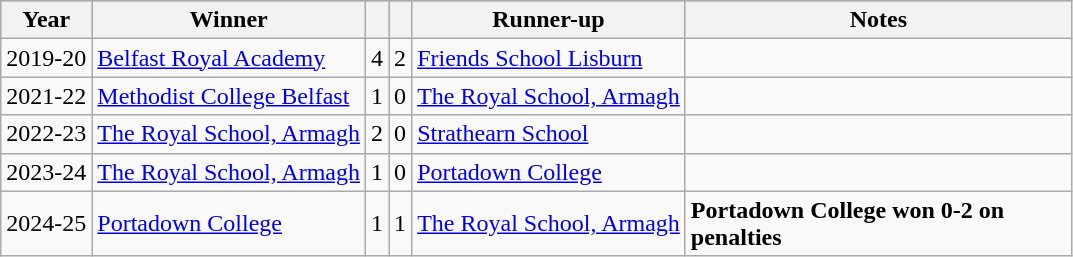<table class="wikitable">
<tr style="background:silver;">
<th><strong>Year</strong></th>
<th><strong>Winner</strong></th>
<th></th>
<th></th>
<th><strong>Runner-up</strong></th>
<th><strong>Notes</strong></th>
</tr>
<tr>
<td align="center">2019-20</td>
<td><a href='#'>Belfast Royal Academy</a></td>
<td align="center">4</td>
<td align="center">2</td>
<td><a href='#'>Friends School Lisburn</a></td>
<td width="250"></td>
</tr>
<tr>
<td align="center">2021-22</td>
<td><a href='#'>Methodist College Belfast</a></td>
<td align="center">1</td>
<td align="center">0</td>
<td><a href='#'>The Royal School, Armagh</a></td>
<td></td>
</tr>
<tr>
<td align="center">2022-23</td>
<td><a href='#'>The Royal School, Armagh</a></td>
<td align="center">2</td>
<td align="center">0</td>
<td><a href='#'>Strathearn School</a></td>
<td></td>
</tr>
<tr>
<td align="center">2023-24</td>
<td><a href='#'>The Royal School, Armagh</a></td>
<td align="center">1</td>
<td align="center">0</td>
<td><a href='#'>Portadown College</a></td>
<td></td>
</tr>
<tr>
<td align="center">2024-25</td>
<td><a href='#'>Portadown College</a></td>
<td align="center">1</td>
<td align="center">1</td>
<td><a href='#'>The Royal School, Armagh</a></td>
<td><strong>Portadown College won 0-2 on penalties</strong> </td>
</tr>
</table>
